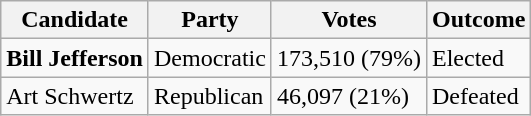<table class="wikitable">
<tr>
<th>Candidate</th>
<th>Party</th>
<th>Votes</th>
<th>Outcome</th>
</tr>
<tr>
<td><strong>Bill Jefferson</strong></td>
<td>Democratic</td>
<td>173,510 (79%)</td>
<td>Elected</td>
</tr>
<tr>
<td>Art Schwertz</td>
<td>Republican</td>
<td>46,097 (21%)</td>
<td>Defeated</td>
</tr>
</table>
